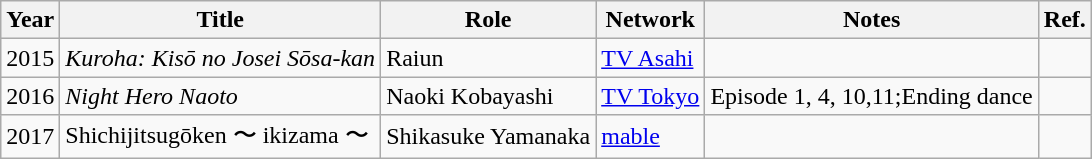<table class="wikitable">
<tr>
<th>Year</th>
<th>Title</th>
<th>Role</th>
<th>Network</th>
<th>Notes</th>
<th>Ref.</th>
</tr>
<tr>
<td>2015</td>
<td><em>Kuroha: Kisō no Josei Sōsa-kan</em></td>
<td>Raiun</td>
<td><a href='#'>TV Asahi</a></td>
<td></td>
<td></td>
</tr>
<tr>
<td>2016</td>
<td><em>Night Hero Naoto</em></td>
<td>Naoki Kobayashi</td>
<td><a href='#'>TV Tokyo</a></td>
<td>Episode 1, 4, 10,11;Ending dance</td>
<td></td>
</tr>
<tr>
<td>2017</td>
<td>Shichijitsugōken 〜 ikizama 〜</td>
<td>Shikasuke Yamanaka</td>
<td><a href='#'>mable</a></td>
<td></td>
<td></td>
</tr>
</table>
